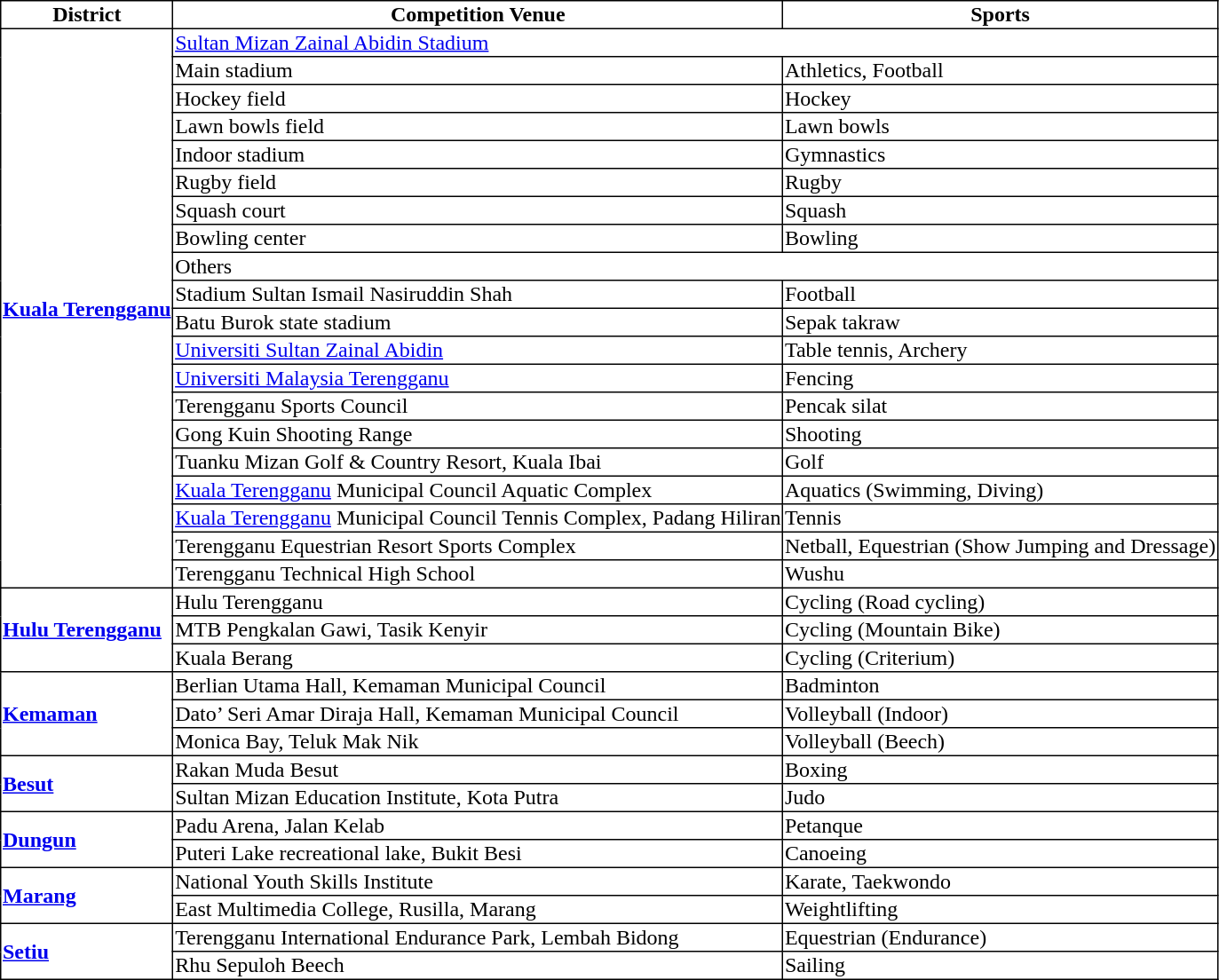<table border=1 style="border-collapse:collapse; text-align:left; font-size:100%; border:2px black;">
<tr style="text-align:center; color:black; font-weight:bold; background:white;">
<td>District</td>
<td>Competition Venue</td>
<td>Sports</td>
</tr>
<tr>
<td rowspan=20><strong><a href='#'>Kuala Terengganu</a></strong></td>
<td colspan=2><a href='#'>Sultan Mizan Zainal Abidin Stadium</a></td>
</tr>
<tr>
<td>Main stadium</td>
<td>Athletics, Football</td>
</tr>
<tr>
<td>Hockey field</td>
<td>Hockey</td>
</tr>
<tr>
<td>Lawn bowls field</td>
<td>Lawn bowls</td>
</tr>
<tr>
<td>Indoor stadium</td>
<td>Gymnastics</td>
</tr>
<tr>
<td>Rugby field</td>
<td>Rugby</td>
</tr>
<tr>
<td>Squash court</td>
<td>Squash</td>
</tr>
<tr>
<td>Bowling center</td>
<td>Bowling</td>
</tr>
<tr>
<td colspan=2>Others</td>
</tr>
<tr>
<td>Stadium Sultan Ismail Nasiruddin Shah</td>
<td>Football</td>
</tr>
<tr>
<td>Batu Burok state stadium</td>
<td>Sepak takraw</td>
</tr>
<tr>
<td><a href='#'>Universiti Sultan Zainal Abidin</a></td>
<td>Table tennis, Archery</td>
</tr>
<tr>
<td><a href='#'>Universiti Malaysia Terengganu</a></td>
<td>Fencing</td>
</tr>
<tr>
<td>Terengganu Sports Council</td>
<td>Pencak silat</td>
</tr>
<tr>
<td>Gong Kuin Shooting Range</td>
<td>Shooting</td>
</tr>
<tr>
<td>Tuanku Mizan Golf & Country Resort, Kuala Ibai</td>
<td>Golf</td>
</tr>
<tr>
<td><a href='#'>Kuala Terengganu</a> Municipal Council Aquatic Complex</td>
<td>Aquatics (Swimming, Diving)</td>
</tr>
<tr>
<td><a href='#'>Kuala Terengganu</a> Municipal Council Tennis Complex, Padang Hiliran</td>
<td>Tennis</td>
</tr>
<tr>
<td>Terengganu Equestrian Resort Sports Complex</td>
<td>Netball, Equestrian (Show Jumping and Dressage)</td>
</tr>
<tr>
<td>Terengganu Technical High School</td>
<td>Wushu</td>
</tr>
<tr>
<td rowspan=3><strong><a href='#'>Hulu Terengganu</a></strong></td>
<td>Hulu Terengganu</td>
<td>Cycling (Road cycling)</td>
</tr>
<tr>
<td>MTB Pengkalan Gawi, Tasik Kenyir</td>
<td>Cycling (Mountain Bike)</td>
</tr>
<tr>
<td>Kuala Berang</td>
<td>Cycling (Criterium)</td>
</tr>
<tr>
<td rowspan=3><strong><a href='#'>Kemaman</a></strong></td>
<td>Berlian Utama Hall, Kemaman Municipal Council</td>
<td>Badminton</td>
</tr>
<tr>
<td>Dato’ Seri Amar Diraja Hall, Kemaman Municipal Council</td>
<td>Volleyball (Indoor)</td>
</tr>
<tr>
<td>Monica Bay, Teluk Mak Nik</td>
<td>Volleyball (Beech)</td>
</tr>
<tr>
<td rowspan=2><strong><a href='#'>Besut</a></strong></td>
<td>Rakan Muda Besut</td>
<td>Boxing</td>
</tr>
<tr>
<td>Sultan Mizan Education Institute, Kota Putra</td>
<td>Judo</td>
</tr>
<tr>
<td rowspan=2><strong><a href='#'>Dungun</a></strong></td>
<td>Padu Arena, Jalan Kelab</td>
<td>Petanque</td>
</tr>
<tr>
<td>Puteri Lake recreational lake, Bukit Besi</td>
<td>Canoeing</td>
</tr>
<tr>
<td rowspan=2><strong><a href='#'>Marang</a></strong></td>
<td>National Youth Skills Institute</td>
<td>Karate, Taekwondo</td>
</tr>
<tr>
<td>East Multimedia College, Rusilla, Marang</td>
<td>Weightlifting</td>
</tr>
<tr>
<td rowspan=2><strong><a href='#'>Setiu</a></strong></td>
<td>Terengganu International Endurance Park, Lembah Bidong</td>
<td>Equestrian (Endurance)</td>
</tr>
<tr>
<td>Rhu Sepuloh Beech</td>
<td>Sailing</td>
</tr>
</table>
